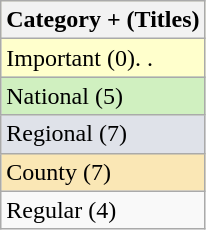<table class="wikitable" style="display:inline-table;">
<tr style="background:#ffc;">
<th>Category + (Titles)</th>
</tr>
<tr style="background:#ffc;">
<td>Important (0). .</td>
</tr>
<tr style="background:#d0f0c0">
<td>National (5)</td>
</tr>
<tr style="background:#dfe2e9">
<td>Regional (7)</td>
</tr>
<tr style="background:#fae7b5">
<td>County (7)</td>
</tr>
<tr>
<td>Regular (4)</td>
</tr>
</table>
